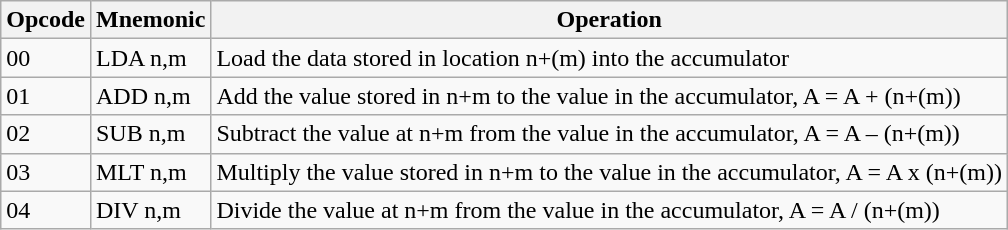<table class="wikitable">
<tr>
<th>Opcode</th>
<th>Mnemonic</th>
<th>Operation</th>
</tr>
<tr>
<td>00</td>
<td>LDA n,m</td>
<td>Load the data stored in location n+(m) into the accumulator</td>
</tr>
<tr>
<td>01</td>
<td>ADD n,m</td>
<td>Add the value stored in n+m to the value in the accumulator, A = A + (n+(m))</td>
</tr>
<tr>
<td>02</td>
<td>SUB n,m</td>
<td>Subtract the value at n+m from the value in the accumulator, A = A – (n+(m))</td>
</tr>
<tr>
<td>03</td>
<td>MLT n,m</td>
<td>Multiply the value stored in n+m to the value in the accumulator, A = A x (n+(m))</td>
</tr>
<tr>
<td>04</td>
<td>DIV n,m</td>
<td>Divide the value at n+m from the value in the accumulator, A = A / (n+(m))</td>
</tr>
</table>
